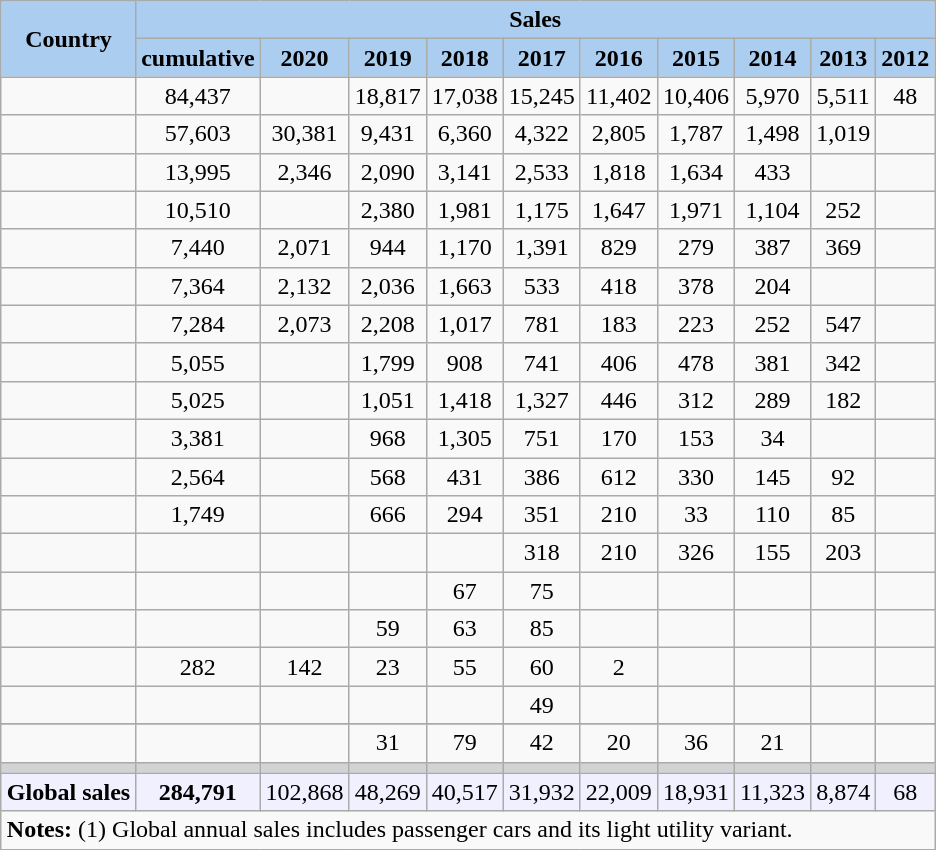<table class="wikitable" style="margin: 1em auto 1em auto">
<tr>
<th rowspan=2 style="background:#abcdef;">Country</th>
<th colspan=10 style="background:#abcdef;">Sales</th>
</tr>
<tr>
<th style="background:#abcdef;">cumulative</th>
<th style="background:#abcdef;">2020</th>
<th style="background:#abcdef;">2019</th>
<th style="background:#abcdef;">2018</th>
<th style="background:#abcdef;">2017</th>
<th style="background:#abcdef;">2016</th>
<th style="background:#abcdef;">2015</th>
<th style="background:#abcdef;">2014</th>
<th style="background:#abcdef;">2013</th>
<th style="background:#abcdef;">2012</th>
</tr>
<tr align=center>
<td align=left></td>
<td>84,437</td>
<td></td>
<td>18,817</td>
<td>17,038</td>
<td>15,245</td>
<td>11,402</td>
<td>10,406</td>
<td>5,970</td>
<td>5,511</td>
<td>48</td>
</tr>
<tr align=center>
<td align=left></td>
<td>57,603</td>
<td>30,381</td>
<td>9,431</td>
<td>6,360</td>
<td>4,322</td>
<td>2,805</td>
<td>1,787</td>
<td>1,498</td>
<td>1,019</td>
<td> </td>
</tr>
<tr align=center>
<td align=left></td>
<td>13,995</td>
<td>2,346</td>
<td>2,090</td>
<td>3,141</td>
<td>2,533</td>
<td>1,818</td>
<td>1,634</td>
<td>433</td>
<td> </td>
<td> </td>
</tr>
<tr align="center">
<td align="left"></td>
<td>10,510</td>
<td></td>
<td>2,380</td>
<td>1,981</td>
<td>1,175</td>
<td>1,647</td>
<td>1,971</td>
<td>1,104</td>
<td>252</td>
<td> </td>
</tr>
<tr align=center>
<td align=left></td>
<td>7,440</td>
<td>2,071</td>
<td>944</td>
<td>1,170</td>
<td>1,391</td>
<td>829</td>
<td>279</td>
<td>387</td>
<td>369</td>
<td> </td>
</tr>
<tr align=center>
<td align=left></td>
<td>7,364</td>
<td>2,132</td>
<td>2,036</td>
<td>1,663</td>
<td>533</td>
<td>418</td>
<td>378</td>
<td>204</td>
<td> </td>
<td> </td>
</tr>
<tr align=center>
<td align=left></td>
<td>7,284</td>
<td>2,073</td>
<td>2,208</td>
<td>1,017</td>
<td>781</td>
<td>183</td>
<td>223</td>
<td>252</td>
<td>547</td>
<td> </td>
</tr>
<tr align=center>
<td align=left></td>
<td>5,055</td>
<td></td>
<td>1,799</td>
<td>908</td>
<td>741</td>
<td>406</td>
<td>478</td>
<td>381</td>
<td>342</td>
<td> </td>
</tr>
<tr align=center>
<td align=left></td>
<td>5,025</td>
<td></td>
<td>1,051</td>
<td>1,418</td>
<td>1,327</td>
<td>446</td>
<td>312</td>
<td>289</td>
<td>182</td>
<td> </td>
</tr>
<tr align=center>
<td align=left></td>
<td>3,381</td>
<td></td>
<td>968</td>
<td>1,305</td>
<td>751</td>
<td>170</td>
<td>153</td>
<td>34</td>
<td> </td>
<td> </td>
</tr>
<tr align=center>
<td align=left></td>
<td>2,564</td>
<td></td>
<td>568</td>
<td>431</td>
<td>386</td>
<td>612</td>
<td>330</td>
<td>145</td>
<td>92</td>
<td> </td>
</tr>
<tr align=center>
<td align=left></td>
<td>1,749</td>
<td></td>
<td>666</td>
<td>294</td>
<td>351</td>
<td>210</td>
<td>33</td>
<td>110</td>
<td>85</td>
<td> </td>
</tr>
<tr align=center>
<td align=left></td>
<td></td>
<td></td>
<td></td>
<td></td>
<td>318</td>
<td>210</td>
<td>326</td>
<td>155</td>
<td>203</td>
<td> </td>
</tr>
<tr align=center>
<td align=left></td>
<td></td>
<td></td>
<td></td>
<td>67</td>
<td>75</td>
<td></td>
<td></td>
<td></td>
<td> </td>
<td> </td>
</tr>
<tr align=center>
<td align=left></td>
<td></td>
<td></td>
<td>59</td>
<td>63</td>
<td>85</td>
<td></td>
<td></td>
<td></td>
<td> </td>
<td> </td>
</tr>
<tr align=center>
<td align=left></td>
<td>282</td>
<td>142</td>
<td>23</td>
<td>55</td>
<td>60</td>
<td>2</td>
<td> </td>
<td> </td>
<td> </td>
<td> </td>
</tr>
<tr align=center>
<td align=left></td>
<td></td>
<td></td>
<td></td>
<td></td>
<td>49</td>
<td></td>
<td></td>
<td></td>
<td> </td>
<td> </td>
</tr>
<tr style="background:lightgrey;">
</tr>
<tr align=center>
<td align=left></td>
<td></td>
<td></td>
<td>31</td>
<td>79</td>
<td>42</td>
<td>20</td>
<td>36</td>
<td>21</td>
<td> </td>
<td> </td>
</tr>
<tr style="background:lightgrey;">
<td></td>
<td></td>
<td></td>
<td></td>
<td></td>
<td></td>
<td></td>
<td></td>
<td></td>
<td></td>
<td></td>
</tr>
<tr align=center>
<td style="background:#f0f0ff;"><strong>Global sales</strong></td>
<td style="background:#f0f0ff;"><strong>284,791</strong></td>
<td style="background:#f0f0ff;">102,868</td>
<td style="background:#f0f0ff;">48,269</td>
<td style="background:#f0f0ff;">40,517</td>
<td style="background:#f0f0ff;">31,932</td>
<td style="background:#f0f0ff;">22,009</td>
<td style="background:#f0f0ff;">18,931</td>
<td style="background:#f0f0ff;">11,323</td>
<td style="background:#f0f0ff;">8,874</td>
<td style="background:#f0f0ff;">68</td>
</tr>
<tr>
<td colspan="11" style="text-align:left; "><strong>Notes:</strong> (1) Global annual sales includes passenger cars and its light utility variant.</td>
</tr>
</table>
